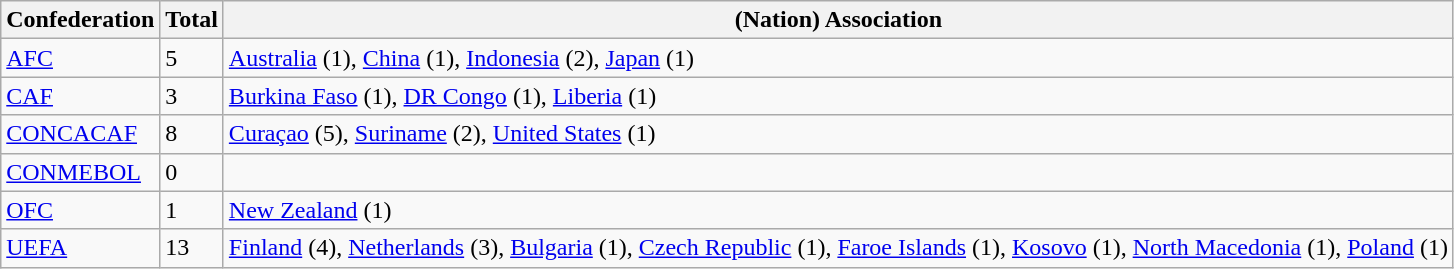<table class="wikitable sortable" style="text-align:left">
<tr>
<th scope="row">Confederation</th>
<th scope="col">Total</th>
<th scope="col" class="unsortable">(Nation) Association</th>
</tr>
<tr>
<td><a href='#'>AFC</a></td>
<td>5</td>
<td> <a href='#'>Australia</a> (1),  <a href='#'>China</a> (1),  <a href='#'>Indonesia</a> (2),  <a href='#'>Japan</a> (1)</td>
</tr>
<tr>
<td><a href='#'>CAF</a></td>
<td>3</td>
<td> <a href='#'>Burkina Faso</a> (1),  <a href='#'>DR Congo</a> (1),  <a href='#'>Liberia</a> (1)</td>
</tr>
<tr>
<td><a href='#'>CONCACAF</a></td>
<td>8</td>
<td> <a href='#'>Curaçao</a> (5),  <a href='#'>Suriname</a> (2),  <a href='#'>United States</a> (1)</td>
</tr>
<tr>
<td><a href='#'>CONMEBOL</a></td>
<td>0</td>
<td> </td>
</tr>
<tr>
<td><a href='#'>OFC</a></td>
<td>1</td>
<td> <a href='#'>New Zealand</a> (1)</td>
</tr>
<tr>
<td><a href='#'>UEFA</a></td>
<td>13</td>
<td> <a href='#'>Finland</a> (4),  <a href='#'>Netherlands</a> (3),  <a href='#'>Bulgaria</a> (1),  <a href='#'>Czech Republic</a> (1),  <a href='#'>Faroe Islands</a> (1),  <a href='#'>Kosovo</a> (1),  <a href='#'>North Macedonia</a> (1),  <a href='#'>Poland</a> (1)</td>
</tr>
</table>
